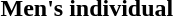<table>
<tr>
<th scope="row">Men's individual<br></th>
<td></td>
<td></td>
<td></td>
</tr>
</table>
